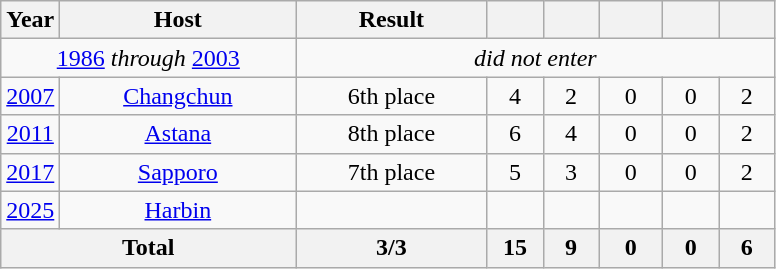<table class="wikitable" style="text-align:center">
<tr>
<th width=30>Year</th>
<th width=150>Host</th>
<th width=120>Result</th>
<th width=30></th>
<th width=30></th>
<th width=35></th>
<th width=30></th>
<th width=30></th>
</tr>
<tr>
<td colspan=2><a href='#'>1986</a> <em>through</em> <a href='#'>2003</a></td>
<td colspan=6><em>did not enter</em></td>
</tr>
<tr>
<td><a href='#'>2007</a></td>
<td> <a href='#'>Changchun</a></td>
<td>6th place</td>
<td>4</td>
<td>2</td>
<td>0</td>
<td>0</td>
<td>2</td>
</tr>
<tr>
<td><a href='#'>2011</a></td>
<td> <a href='#'>Astana</a></td>
<td>8th place<br></td>
<td>6</td>
<td>4</td>
<td>0</td>
<td>0</td>
<td>2</td>
</tr>
<tr>
<td><a href='#'>2017</a></td>
<td> <a href='#'>Sapporo</a></td>
<td>7th place<br></td>
<td>5</td>
<td>3</td>
<td>0</td>
<td>0</td>
<td>2</td>
</tr>
<tr>
<td><a href='#'>2025</a></td>
<td> <a href='#'>Harbin</a></td>
<td></td>
<td></td>
<td></td>
<td></td>
<td></td>
<td></td>
</tr>
<tr>
<th colspan=2>Total</th>
<th>3/3</th>
<th>15</th>
<th>9</th>
<th>0</th>
<th>0</th>
<th>6</th>
</tr>
</table>
